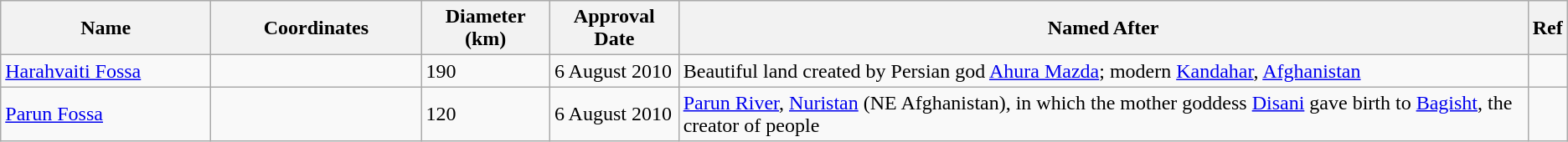<table class="wikitable" style="min-width: 90%;">
<tr>
<th style="width:10em">Name</th>
<th style="width:10em">Coordinates</th>
<th>Diameter (km)</th>
<th>Approval Date</th>
<th>Named After</th>
<th>Ref</th>
</tr>
<tr>
<td><a href='#'>Harahvaiti Fossa</a></td>
<td></td>
<td>190</td>
<td>6 August 2010</td>
<td>Beautiful land created by Persian god <a href='#'>Ahura Mazda</a>; modern <a href='#'>Kandahar</a>, <a href='#'>Afghanistan</a></td>
<td></td>
</tr>
<tr>
<td><a href='#'>Parun Fossa</a></td>
<td></td>
<td>120</td>
<td>6 August 2010</td>
<td><a href='#'>Parun River</a>, <a href='#'>Nuristan</a> (NE Afghanistan), in which the mother goddess <a href='#'>Disani</a> gave birth to <a href='#'>Bagisht</a>, the creator of people</td>
<td></td>
</tr>
</table>
